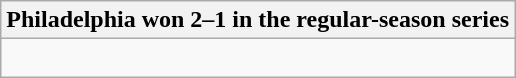<table class="wikitable collapsible collapsed">
<tr>
<th>Philadelphia won 2–1 in the regular-season series</th>
</tr>
<tr>
<td><br>

</td>
</tr>
</table>
